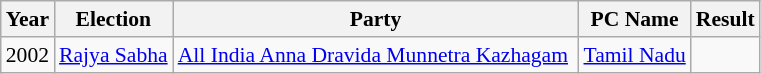<table class="sortable wikitable"style="font-size: 90%">
<tr>
<th>Year</th>
<th>Election</th>
<th>Party</th>
<th>PC Name</th>
<th>Result</th>
</tr>
<tr>
<td>2002</td>
<td><a href='#'>Rajya Sabha</a></td>
<td><a href='#'>All India Anna Dravida Munnetra Kazhagam</a> </td>
<td><a href='#'>Tamil Nadu</a></td>
<td></td>
</tr>
</table>
